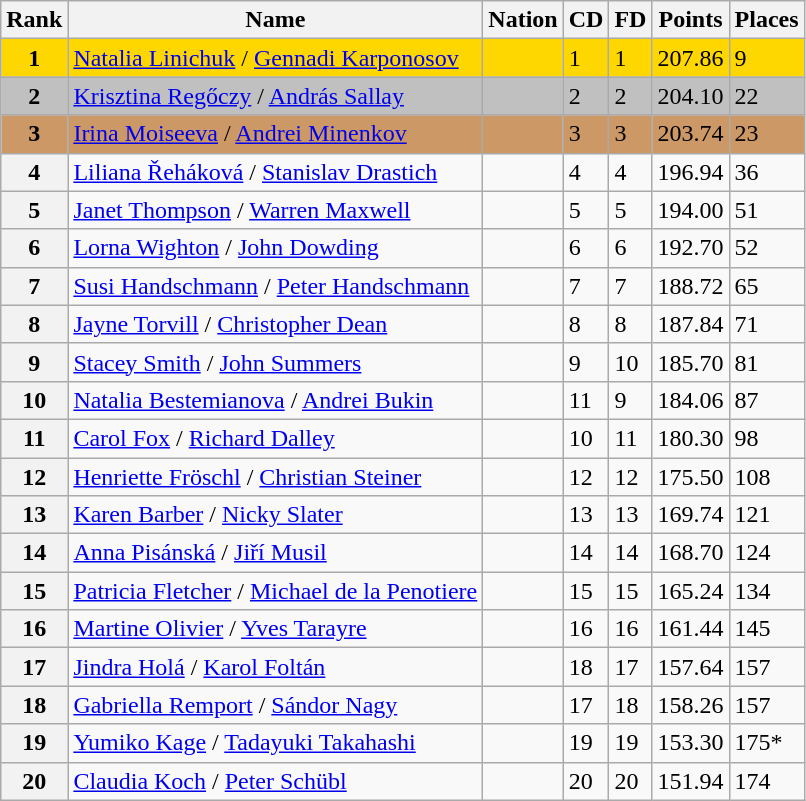<table class="wikitable">
<tr>
<th>Rank</th>
<th>Name</th>
<th>Nation</th>
<th>CD</th>
<th>FD</th>
<th>Points</th>
<th>Places</th>
</tr>
<tr bgcolor=gold>
<td align=center><strong>1</strong></td>
<td><a href='#'>Natalia Linichuk</a> / <a href='#'>Gennadi Karponosov</a></td>
<td></td>
<td>1</td>
<td>1</td>
<td>207.86</td>
<td>9</td>
</tr>
<tr bgcolor=silver>
<td align=center><strong>2</strong></td>
<td><a href='#'>Krisztina Regőczy</a> / <a href='#'>András Sallay</a></td>
<td></td>
<td>2</td>
<td>2</td>
<td>204.10</td>
<td>22</td>
</tr>
<tr bgcolor=cc9966>
<td align=center><strong>3</strong></td>
<td><a href='#'>Irina Moiseeva</a> / <a href='#'>Andrei Minenkov</a></td>
<td></td>
<td>3</td>
<td>3</td>
<td>203.74</td>
<td>23</td>
</tr>
<tr>
<th>4</th>
<td><a href='#'>Liliana Řeháková</a> / <a href='#'>Stanislav Drastich</a></td>
<td></td>
<td>4</td>
<td>4</td>
<td>196.94</td>
<td>36</td>
</tr>
<tr>
<th>5</th>
<td><a href='#'>Janet Thompson</a> / <a href='#'>Warren Maxwell</a></td>
<td></td>
<td>5</td>
<td>5</td>
<td>194.00</td>
<td>51</td>
</tr>
<tr>
<th>6</th>
<td><a href='#'>Lorna Wighton</a> / <a href='#'>John Dowding</a></td>
<td></td>
<td>6</td>
<td>6</td>
<td>192.70</td>
<td>52</td>
</tr>
<tr>
<th>7</th>
<td><a href='#'>Susi Handschmann</a> / <a href='#'>Peter Handschmann</a></td>
<td></td>
<td>7</td>
<td>7</td>
<td>188.72</td>
<td>65</td>
</tr>
<tr>
<th>8</th>
<td><a href='#'>Jayne Torvill</a> / <a href='#'>Christopher Dean</a></td>
<td></td>
<td>8</td>
<td>8</td>
<td>187.84</td>
<td>71</td>
</tr>
<tr>
<th>9</th>
<td><a href='#'>Stacey Smith</a> / <a href='#'>John Summers</a></td>
<td></td>
<td>9</td>
<td>10</td>
<td>185.70</td>
<td>81</td>
</tr>
<tr>
<th>10</th>
<td><a href='#'>Natalia Bestemianova</a> / <a href='#'>Andrei Bukin</a></td>
<td></td>
<td>11</td>
<td>9</td>
<td>184.06</td>
<td>87</td>
</tr>
<tr>
<th>11</th>
<td><a href='#'>Carol Fox</a> / <a href='#'>Richard Dalley</a></td>
<td></td>
<td>10</td>
<td>11</td>
<td>180.30</td>
<td>98</td>
</tr>
<tr>
<th>12</th>
<td><a href='#'>Henriette Fröschl</a> / <a href='#'>Christian Steiner</a></td>
<td></td>
<td>12</td>
<td>12</td>
<td>175.50</td>
<td>108</td>
</tr>
<tr>
<th>13</th>
<td><a href='#'>Karen Barber</a> / <a href='#'>Nicky Slater</a></td>
<td></td>
<td>13</td>
<td>13</td>
<td>169.74</td>
<td>121</td>
</tr>
<tr>
<th>14</th>
<td><a href='#'>Anna Pisánská</a> / <a href='#'>Jiří Musil</a></td>
<td></td>
<td>14</td>
<td>14</td>
<td>168.70</td>
<td>124</td>
</tr>
<tr>
<th>15</th>
<td><a href='#'>Patricia Fletcher</a> / <a href='#'>Michael de la Penotiere</a></td>
<td></td>
<td>15</td>
<td>15</td>
<td>165.24</td>
<td>134</td>
</tr>
<tr>
<th>16</th>
<td><a href='#'>Martine Olivier</a> / <a href='#'>Yves Tarayre</a></td>
<td></td>
<td>16</td>
<td>16</td>
<td>161.44</td>
<td>145</td>
</tr>
<tr>
<th>17</th>
<td><a href='#'>Jindra Holá</a> / <a href='#'>Karol Foltán</a></td>
<td></td>
<td>18</td>
<td>17</td>
<td>157.64</td>
<td>157</td>
</tr>
<tr>
<th>18</th>
<td><a href='#'>Gabriella Remport</a> / <a href='#'>Sándor Nagy</a></td>
<td></td>
<td>17</td>
<td>18</td>
<td>158.26</td>
<td>157</td>
</tr>
<tr>
<th>19</th>
<td><a href='#'>Yumiko Kage</a> / <a href='#'>Tadayuki Takahashi</a></td>
<td></td>
<td>19</td>
<td>19</td>
<td>153.30</td>
<td>175*</td>
</tr>
<tr>
<th>20</th>
<td><a href='#'>Claudia Koch</a> / <a href='#'>Peter Schübl</a></td>
<td></td>
<td>20</td>
<td>20</td>
<td>151.94</td>
<td>174</td>
</tr>
</table>
